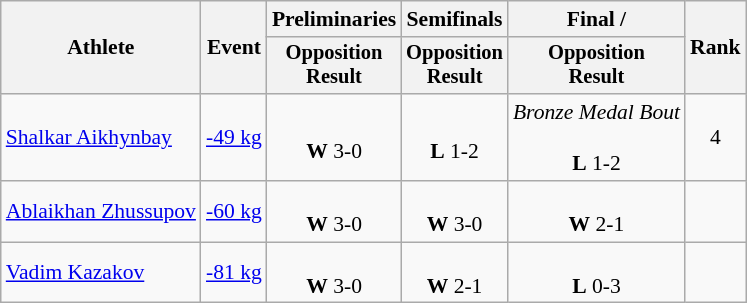<table class="wikitable" style="font-size:90%;">
<tr>
<th rowspan=2>Athlete</th>
<th rowspan=2>Event</th>
<th>Preliminaries</th>
<th>Semifinals</th>
<th>Final / </th>
<th rowspan=2>Rank</th>
</tr>
<tr style="font-size:95%">
<th>Opposition<br>Result</th>
<th>Opposition<br>Result</th>
<th>Opposition<br>Result</th>
</tr>
<tr align=center>
<td align=left><a href='#'>Shalkar Aikhynbay</a></td>
<td align=left><a href='#'>-49 kg</a></td>
<td><br> <strong>W</strong> 3-0</td>
<td><br> <strong>L</strong> 1-2</td>
<td><em>Bronze Medal Bout</em><br><br><strong>L</strong> 1-2</td>
<td>4</td>
</tr>
<tr align=center>
<td align=left><a href='#'>Ablaikhan Zhussupov</a></td>
<td align=left><a href='#'>-60 kg</a></td>
<td><br> <strong>W</strong> 3-0</td>
<td><br> <strong>W</strong> 3-0</td>
<td><br> <strong>W</strong> 2-1</td>
<td></td>
</tr>
<tr align=center>
<td align=left><a href='#'>Vadim Kazakov</a></td>
<td align=left><a href='#'>-81 kg</a></td>
<td><br><strong>W</strong> 3-0</td>
<td><br><strong>W</strong> 2-1</td>
<td><br><strong>L</strong> 0-3</td>
<td></td>
</tr>
</table>
